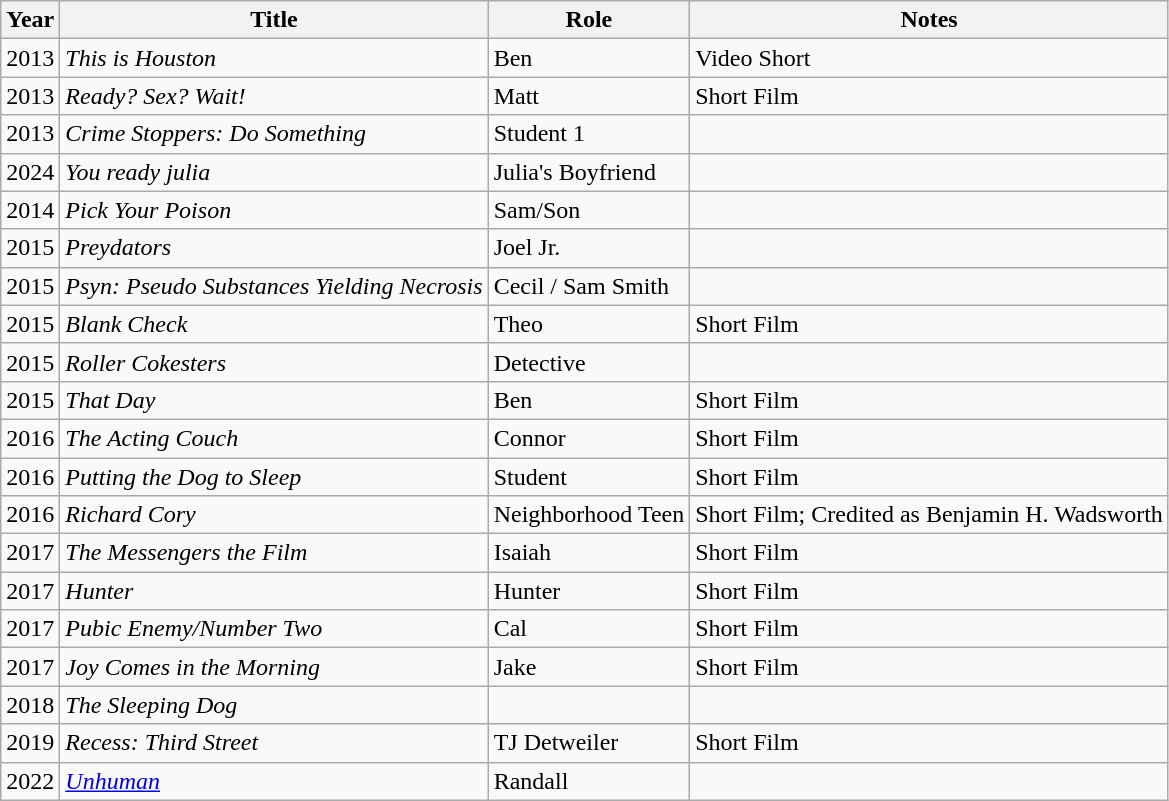<table class="wikitable sortable">
<tr>
<th>Year</th>
<th>Title</th>
<th>Role</th>
<th class="unsortable">Notes</th>
</tr>
<tr>
<td>2013</td>
<td><em>This is Houston</em></td>
<td>Ben</td>
<td>Video Short</td>
</tr>
<tr>
<td>2013</td>
<td><em>Ready? Sex? Wait!</em></td>
<td>Matt</td>
<td>Short Film</td>
</tr>
<tr>
<td>2013</td>
<td><em>Crime Stoppers: Do Something</em></td>
<td>Student 1</td>
<td></td>
</tr>
<tr>
<td>2024</td>
<td><em>You ready julia</em></td>
<td>Julia's Boyfriend</td>
<td></td>
</tr>
<tr>
<td>2014</td>
<td><em>Pick Your Poison</em></td>
<td>Sam/Son</td>
<td></td>
</tr>
<tr>
<td>2015</td>
<td><em>Preydators</em></td>
<td>Joel Jr.</td>
<td></td>
</tr>
<tr>
<td>2015</td>
<td><em>Psyn: Pseudo Substances Yielding Necrosis</em></td>
<td>Cecil / Sam Smith</td>
<td></td>
</tr>
<tr>
<td>2015</td>
<td><em>Blank Check</em></td>
<td>Theo</td>
<td>Short Film</td>
</tr>
<tr>
<td>2015</td>
<td><em>Roller Cokesters</em></td>
<td>Detective</td>
<td></td>
</tr>
<tr>
<td>2015</td>
<td><em>That Day</em></td>
<td>Ben</td>
<td>Short Film</td>
</tr>
<tr>
<td>2016</td>
<td><em>The Acting Couch</em></td>
<td>Connor</td>
<td>Short Film</td>
</tr>
<tr>
<td>2016</td>
<td><em>Putting the Dog to Sleep</em></td>
<td>Student</td>
<td>Short Film</td>
</tr>
<tr>
<td>2016</td>
<td><em>Richard Cory</em></td>
<td>Neighborhood Teen</td>
<td>Short Film; Credited as Benjamin H. Wadsworth</td>
</tr>
<tr>
<td>2017</td>
<td><em>The Messengers the Film</em></td>
<td>Isaiah</td>
<td>Short Film</td>
</tr>
<tr>
<td>2017</td>
<td><em>Hunter</em></td>
<td>Hunter</td>
<td>Short Film</td>
</tr>
<tr>
<td>2017</td>
<td><em>Pubic Enemy/Number Two</em></td>
<td>Cal</td>
<td>Short Film</td>
</tr>
<tr>
<td>2017</td>
<td><em>Joy Comes in the Morning</em></td>
<td>Jake</td>
<td>Short Film</td>
</tr>
<tr>
<td>2018</td>
<td><em>The Sleeping Dog</em></td>
<td></td>
<td></td>
</tr>
<tr>
<td>2019</td>
<td><em>Recess: Third Street</em></td>
<td>TJ Detweiler</td>
<td>Short Film</td>
</tr>
<tr>
<td>2022</td>
<td><em><a href='#'>Unhuman</a></em></td>
<td>Randall</td>
<td></td>
</tr>
</table>
